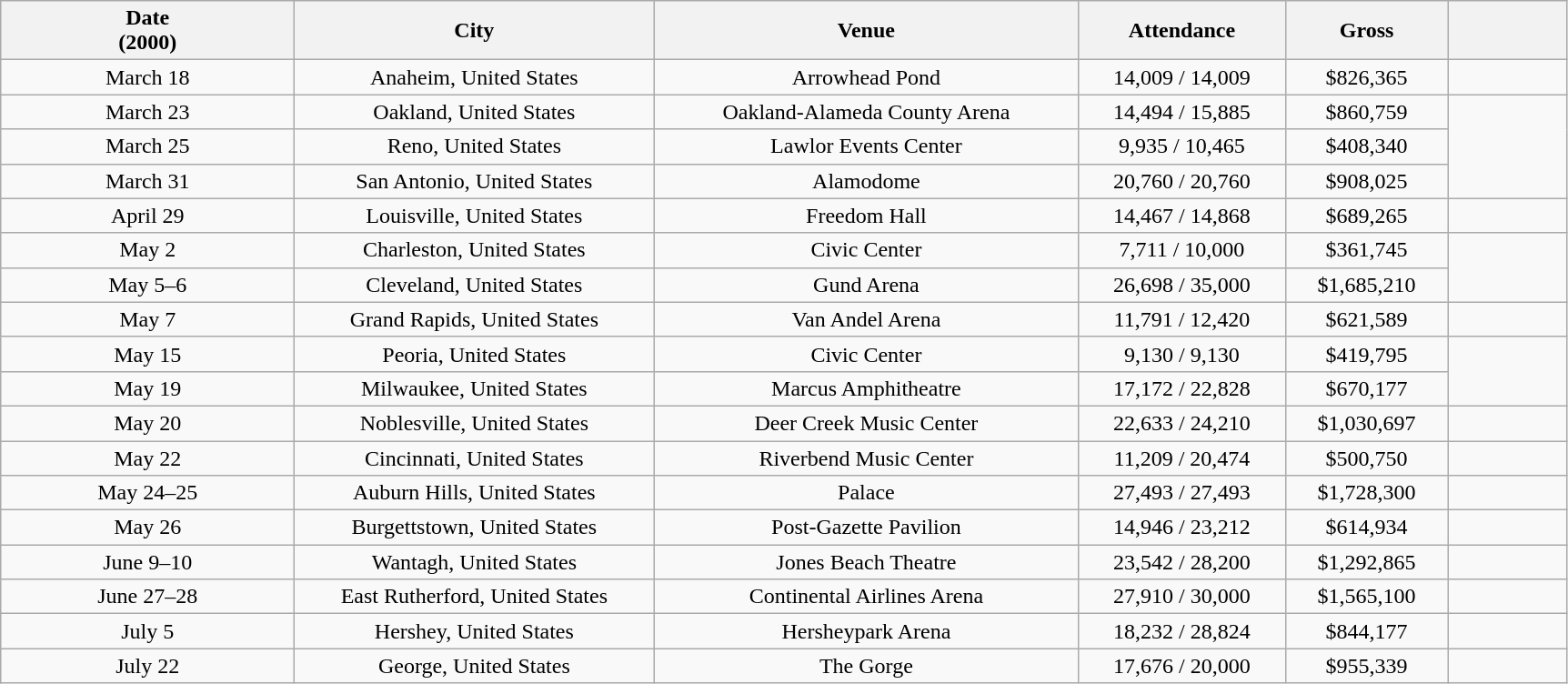<table class="wikitable plainrowheaders" style="text-align:center;">
<tr>
<th scope="col" style="width:13em;">Date<br>(2000)</th>
<th scope="col" style="width:16em;">City</th>
<th scope="col" style="width:19em;">Venue</th>
<th scope="col" style="width:9em;">Attendance</th>
<th scope="col" style="width:7em;">Gross</th>
<th scope="col" style="width:5em;" class="unsortable"></th>
</tr>
<tr>
<td>March 18</td>
<td>Anaheim, United States</td>
<td>Arrowhead Pond</td>
<td>14,009 / 14,009</td>
<td>$826,365</td>
<td></td>
</tr>
<tr>
<td>March 23</td>
<td>Oakland, United States</td>
<td>Oakland-Alameda County Arena</td>
<td>14,494 / 15,885</td>
<td>$860,759</td>
<td rowspan="3"></td>
</tr>
<tr>
<td>March 25</td>
<td>Reno, United States</td>
<td>Lawlor Events Center</td>
<td>9,935 / 10,465</td>
<td>$408,340</td>
</tr>
<tr>
<td>March 31</td>
<td>San Antonio, United States</td>
<td>Alamodome</td>
<td>20,760 / 20,760</td>
<td>$908,025</td>
</tr>
<tr>
<td>April 29</td>
<td>Louisville, United States</td>
<td>Freedom Hall</td>
<td>14,467 / 14,868</td>
<td>$689,265</td>
<td></td>
</tr>
<tr>
<td>May 2</td>
<td>Charleston, United States</td>
<td>Civic Center</td>
<td>7,711 / 10,000</td>
<td>$361,745</td>
<td rowspan="2"></td>
</tr>
<tr>
<td>May 5–6</td>
<td>Cleveland, United States</td>
<td>Gund Arena</td>
<td>26,698 / 35,000</td>
<td>$1,685,210</td>
</tr>
<tr>
<td>May 7</td>
<td>Grand Rapids, United States</td>
<td>Van Andel Arena</td>
<td>11,791 / 12,420</td>
<td>$621,589</td>
<td></td>
</tr>
<tr>
<td>May 15</td>
<td>Peoria, United States</td>
<td>Civic Center</td>
<td>9,130 / 9,130</td>
<td>$419,795</td>
<td rowspan="2"></td>
</tr>
<tr>
<td>May 19</td>
<td>Milwaukee, United States</td>
<td>Marcus Amphitheatre</td>
<td>17,172 / 22,828</td>
<td>$670,177</td>
</tr>
<tr>
<td>May 20</td>
<td>Noblesville, United States</td>
<td>Deer Creek Music Center</td>
<td>22,633 / 24,210</td>
<td>$1,030,697</td>
<td></td>
</tr>
<tr>
<td>May 22</td>
<td>Cincinnati, United States</td>
<td>Riverbend Music Center</td>
<td>11,209 / 20,474</td>
<td>$500,750</td>
<td></td>
</tr>
<tr>
<td>May 24–25</td>
<td>Auburn Hills, United States</td>
<td>Palace</td>
<td>27,493 / 27,493</td>
<td>$1,728,300</td>
<td></td>
</tr>
<tr>
<td>May 26</td>
<td>Burgettstown, United States</td>
<td>Post-Gazette Pavilion</td>
<td>14,946 / 23,212</td>
<td>$614,934</td>
<td></td>
</tr>
<tr>
<td>June 9–10</td>
<td>Wantagh, United States</td>
<td>Jones Beach Theatre</td>
<td>23,542 / 28,200</td>
<td>$1,292,865</td>
<td></td>
</tr>
<tr>
<td>June 27–28</td>
<td>East Rutherford, United States</td>
<td>Continental Airlines Arena</td>
<td>27,910 / 30,000</td>
<td>$1,565,100</td>
<td></td>
</tr>
<tr>
<td>July 5</td>
<td>Hershey, United States</td>
<td>Hersheypark Arena</td>
<td>18,232 / 28,824</td>
<td>$844,177</td>
<td></td>
</tr>
<tr>
<td>July 22</td>
<td>George, United States</td>
<td>The Gorge</td>
<td>17,676 / 20,000</td>
<td>$955,339</td>
<td></td>
</tr>
</table>
